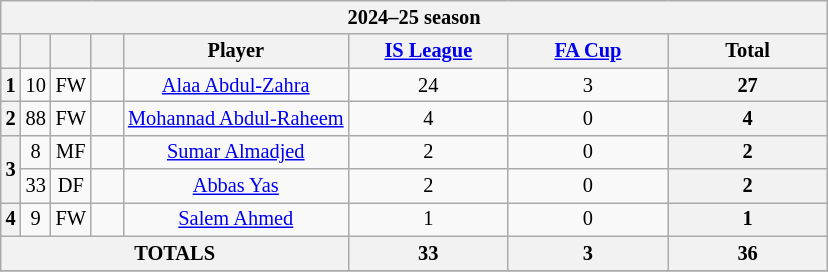<table class="wikitable sortable" style="text-align:center; font-size:85%;">
<tr>
<th colspan="8">2024–25 season</th>
</tr>
<tr>
<th></th>
<th></th>
<th></th>
<th width=15></th>
<th>Player</th>
<th width=100><a href='#'>IS League</a></th>
<th width=100><a href='#'>FA Cup</a></th>
<th width=100>Total</th>
</tr>
<tr>
<th rowspan="1">1</th>
<td>10</td>
<td>FW</td>
<td></td>
<td><a href='#'>Alaa Abdul-Zahra</a></td>
<td>24</td>
<td>3</td>
<th>27</th>
</tr>
<tr>
<th rowspan="1">2</th>
<td>88</td>
<td>FW</td>
<td></td>
<td><a href='#'>Mohannad Abdul-Raheem</a></td>
<td>4</td>
<td>0</td>
<th>4</th>
</tr>
<tr>
<th rowspan="2">3</th>
<td>8</td>
<td>MF</td>
<td></td>
<td><a href='#'>Sumar Almadjed</a></td>
<td>2</td>
<td>0</td>
<th>2</th>
</tr>
<tr>
<td>33</td>
<td>DF</td>
<td></td>
<td><a href='#'>Abbas Yas</a></td>
<td>2</td>
<td>0</td>
<th>2</th>
</tr>
<tr>
<th rowspan="1">4</th>
<td>9</td>
<td>FW</td>
<td></td>
<td><a href='#'>Salem Ahmed</a></td>
<td>1</td>
<td>0</td>
<th>1</th>
</tr>
<tr>
<th colspan="5">TOTALS</th>
<th>33</th>
<th>3</th>
<th>36</th>
</tr>
<tr>
</tr>
</table>
